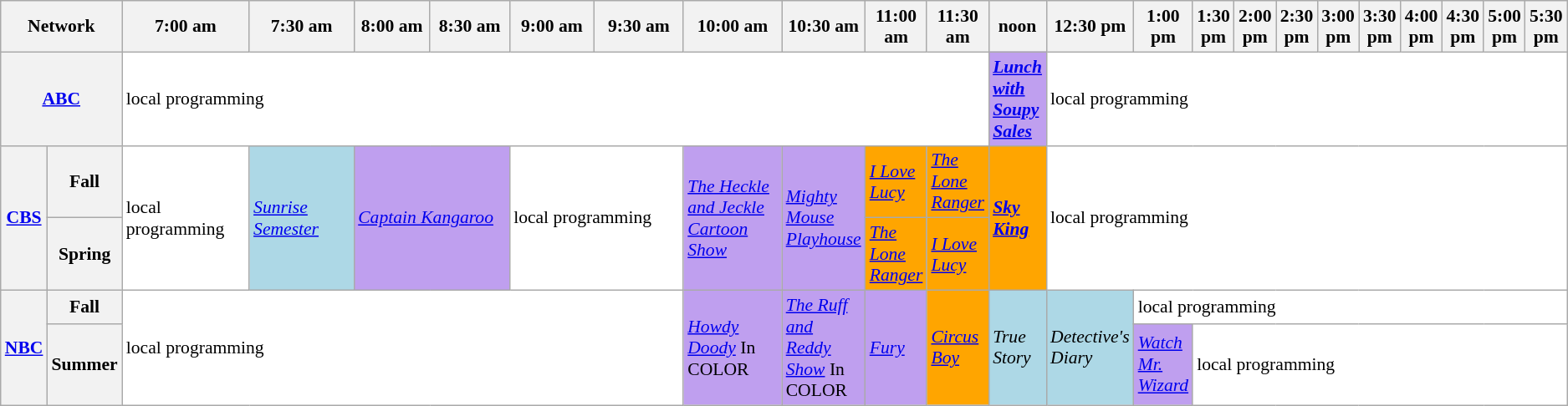<table class=wikitable style="font-size:90%">
<tr>
<th width="1.5%" bgcolor="#C0C0C0" colspan="2">Network</th>
<th width="13%" bgcolor="#C0C0C0">7:00 am</th>
<th width="14%" bgcolor="#C0C0C0">7:30 am</th>
<th width="13%" bgcolor="#C0C0C0">8:00 am</th>
<th width="14%" bgcolor="#C0C0C0">8:30 am</th>
<th width="13%" bgcolor="#C0C0C0">9:00 am</th>
<th width="14%" bgcolor="#C0C0C0">9:30 am</th>
<th width="13%" bgcolor="#C0C0C0">10:00 am</th>
<th width="14%" bgcolor="#C0C0C0">10:30 am</th>
<th width="13%" bgcolor="#C0C0C0">11:00 am</th>
<th width="14%" bgcolor="#C0C0C0">11:30 am</th>
<th width="13%" bgcolor="#C0C0C0">noon</th>
<th width="14%" bgcolor="#C0C0C0">12:30 pm</th>
<th width="13%" bgcolor="#C0C0C0">1:00 pm</th>
<th width="14%" bgcolor="#C0C0C0">1:30 pm</th>
<th width="13%" bgcolor="#C0C0C0">2:00 pm</th>
<th width="14%" bgcolor="#C0C0C0">2:30 pm</th>
<th width="13%" bgcolor="#C0C0C0">3:00 pm</th>
<th width="14%" bgcolor="#C0C0C0">3:30 pm</th>
<th width="13%" bgcolor="#C0C0C0">4:00 pm</th>
<th width="14%" bgcolor="#C0C0C0">4:30 pm</th>
<th width="13%" bgcolor="#C0C0C0">5:00 pm</th>
<th width="14%" bgcolor="#C0C0C0">5:30 pm</th>
</tr>
<tr>
<th bgcolor="#C0C0C0" colspan=2><a href='#'>ABC</a></th>
<td bgcolor="white" colspan="10">local programming</td>
<td bgcolor="bf9fef"><strong><em><a href='#'>Lunch with Soupy Sales</a></em></strong></td>
<td bgcolor="white" colspan=13>local programming</td>
</tr>
<tr>
<th bgcolor="#C0C0C0" rowspan=2><a href='#'>CBS</a></th>
<th bgcolor=#C0C0C0>Fall</th>
<td bgcolor="white" rowspan=2>local programming</td>
<td bgcolor="lightblue" rowspan=2><em><a href='#'>Sunrise Semester</a></em></td>
<td bgcolor="bf9fef" colspan="2" rowspan=2><em><a href='#'>Captain Kangaroo</a></em></td>
<td bgcolor="white" colspan="2" rowspan=2>local programming</td>
<td bgcolor="bf9fef" rowspan=2><em><a href='#'>The Heckle and Jeckle Cartoon Show</a></em></td>
<td bgcolor="bf9fef" rowspan=2><em><a href='#'>Mighty Mouse Playhouse</a></em></td>
<td bgcolor="orange"><em><a href='#'>I Love Lucy</a></em> </td>
<td bgcolor="orange"><em><a href='#'>The Lone Ranger</a></em> </td>
<td bgcolor="orange" rowspan=2><strong><em><a href='#'>Sky King</a></em></strong> </td>
<td bgcolor="white" colspan="13" rowspan=2>local programming</td>
</tr>
<tr>
<th bgcolor=#C0C0C0>Spring</th>
<td bgcolor="orange"><em><a href='#'>The Lone Ranger</a></em> </td>
<td bgcolor="orange"><em><a href='#'>I Love Lucy</a></em> </td>
</tr>
<tr>
<th bgcolor="#C0C0C0" rowspan=2><a href='#'>NBC</a></th>
<th bgcolor=#C0C0C0>Fall</th>
<td bgcolor="white" colspan="6" rowspan=2>local programming</td>
<td bgcolor="bf9fef" rowspan=2><em><a href='#'>Howdy Doody</a></em> In <span>C</span><span>O</span><span>L</span><span>O</span><span>R</span></td>
<td bgcolor="bf9fef" rowspan=2><em><a href='#'>The Ruff and Reddy Show</a></em> In <span>C</span><span>O</span><span>L</span><span>O</span><span>R</span></td>
<td bgcolor="bf9fef" rowspan=2><em><a href='#'>Fury</a></em></td>
<td bgcolor="orange" rowspan=2><em><a href='#'>Circus Boy</a></em> </td>
<td bgcolor="lightblue" rowspan=2><em>True Story</em></td>
<td bgcolor="lightblue" rowspan=2><em>Detective's Diary</em></td>
<td bgcolor="white" colspan="10">local programming</td>
</tr>
<tr>
<th bgcolor=#C0C0C0>Summer</th>
<td bgcolor="bf9fef" rowspan=2><em><a href='#'>Watch Mr. Wizard</a></em></td>
<td bgcolor="white" colspan="9">local programming</td>
</tr>
</table>
